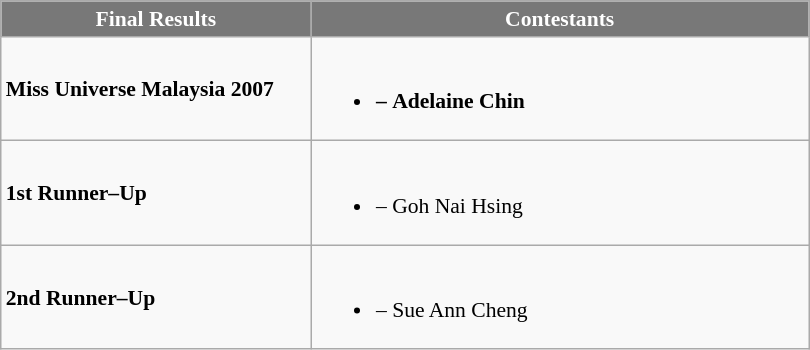<table class="wikitable sortable" style="font-size: 90%;">
<tr>
<th width="200" style="background-color:#787878;color:#FFFFFF;">Final Results</th>
<th width="325" style="background-color:#787878;color:#FFFFFF;">Contestants</th>
</tr>
<tr>
<td><strong>Miss Universe Malaysia 2007</strong></td>
<td><br><ul><li><strong></strong> <strong>–</strong> <strong>Adelaine Chin</strong></li></ul></td>
</tr>
<tr>
<td><strong>1st Runner–Up</strong></td>
<td><br><ul><li><strong></strong> – Goh Nai Hsing</li></ul></td>
</tr>
<tr>
<td><strong>2nd Runner–Up</strong></td>
<td><br><ul><li><strong></strong> – Sue Ann Cheng</li></ul></td>
</tr>
</table>
